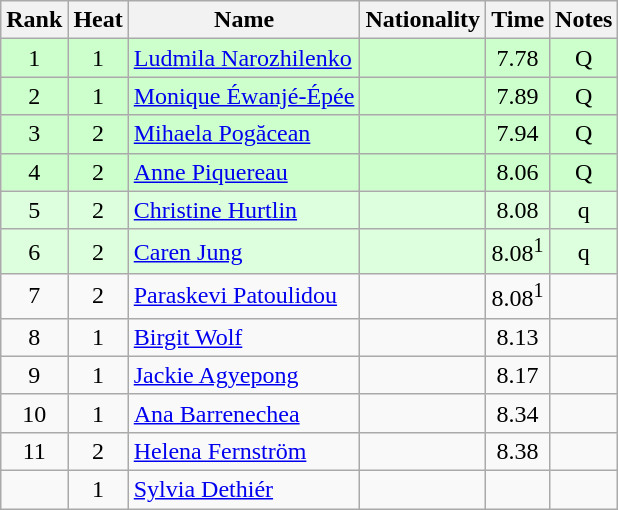<table class="wikitable sortable" style="text-align:center">
<tr>
<th>Rank</th>
<th>Heat</th>
<th>Name</th>
<th>Nationality</th>
<th>Time</th>
<th>Notes</th>
</tr>
<tr bgcolor=ccffcc>
<td>1</td>
<td>1</td>
<td align="left"><a href='#'>Ludmila Narozhilenko</a></td>
<td align=left></td>
<td>7.78</td>
<td>Q</td>
</tr>
<tr bgcolor=ccffcc>
<td>2</td>
<td>1</td>
<td align="left"><a href='#'>Monique Éwanjé-Épée</a></td>
<td align=left></td>
<td>7.89</td>
<td>Q</td>
</tr>
<tr bgcolor=ccffcc>
<td>3</td>
<td>2</td>
<td align="left"><a href='#'>Mihaela Pogăcean</a></td>
<td align=left></td>
<td>7.94</td>
<td>Q</td>
</tr>
<tr bgcolor=ccffcc>
<td>4</td>
<td>2</td>
<td align="left"><a href='#'>Anne Piquereau</a></td>
<td align=left></td>
<td>8.06</td>
<td>Q</td>
</tr>
<tr bgcolor=ddffdd>
<td>5</td>
<td>2</td>
<td align="left"><a href='#'>Christine Hurtlin</a></td>
<td align=left></td>
<td>8.08</td>
<td>q</td>
</tr>
<tr bgcolor=ddffdd>
<td>6</td>
<td>2</td>
<td align="left"><a href='#'>Caren Jung</a></td>
<td align=left></td>
<td>8.08<sup>1</sup></td>
<td>q</td>
</tr>
<tr>
<td>7</td>
<td>2</td>
<td align="left"><a href='#'>Paraskevi Patoulidou</a></td>
<td align=left></td>
<td>8.08<sup>1</sup></td>
<td></td>
</tr>
<tr>
<td>8</td>
<td>1</td>
<td align="left"><a href='#'>Birgit Wolf</a></td>
<td align=left></td>
<td>8.13</td>
<td></td>
</tr>
<tr>
<td>9</td>
<td>1</td>
<td align="left"><a href='#'>Jackie Agyepong</a></td>
<td align=left></td>
<td>8.17</td>
<td></td>
</tr>
<tr>
<td>10</td>
<td>1</td>
<td align="left"><a href='#'>Ana Barrenechea</a></td>
<td align=left></td>
<td>8.34</td>
<td></td>
</tr>
<tr>
<td>11</td>
<td>2</td>
<td align="left"><a href='#'>Helena Fernström</a></td>
<td align=left></td>
<td>8.38</td>
<td></td>
</tr>
<tr>
<td></td>
<td>1</td>
<td align="left"><a href='#'>Sylvia Dethiér</a></td>
<td align=left></td>
<td></td>
<td></td>
</tr>
</table>
